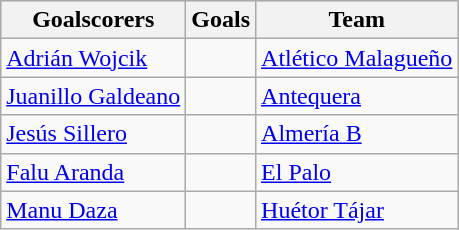<table class="wikitable sortable" class="wikitable">
<tr style="background:#ccc; text-align:center;">
<th>Goalscorers</th>
<th>Goals</th>
<th>Team</th>
</tr>
<tr>
<td> <a href='#'>Adrián Wojcik</a></td>
<td></td>
<td><a href='#'>Atlético Malagueño</a></td>
</tr>
<tr>
<td> <a href='#'>Juanillo Galdeano</a></td>
<td></td>
<td><a href='#'>Antequera</a></td>
</tr>
<tr>
<td> <a href='#'>Jesús Sillero</a></td>
<td></td>
<td><a href='#'>Almería B</a></td>
</tr>
<tr>
<td> <a href='#'>Falu Aranda</a></td>
<td></td>
<td><a href='#'>El Palo</a></td>
</tr>
<tr>
<td> <a href='#'>Manu Daza</a></td>
<td></td>
<td><a href='#'>Huétor Tájar</a></td>
</tr>
</table>
